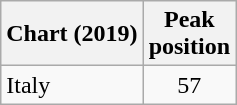<table class="wikitable">
<tr>
<th>Chart (2019)</th>
<th>Peak<br>position</th>
</tr>
<tr>
<td>Italy</td>
<td align="center">57</td>
</tr>
</table>
